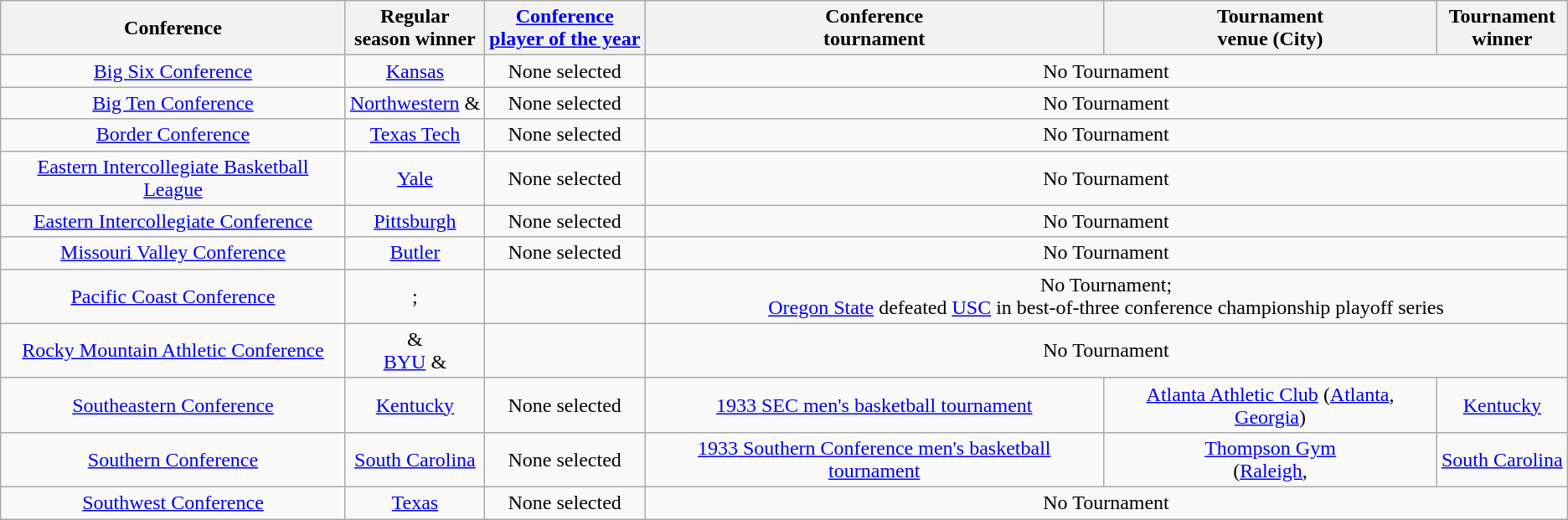<table class="wikitable" style="text-align:center;">
<tr>
<th>Conference</th>
<th>Regular <br> season winner</th>
<th><a href='#'>Conference <br> player of the year</a></th>
<th>Conference <br> tournament</th>
<th>Tournament <br> venue (City)</th>
<th>Tournament <br> winner</th>
</tr>
<tr>
<td><a href='#'>Big Six Conference</a></td>
<td><a href='#'>Kansas</a></td>
<td>None selected</td>
<td colspan=3>No Tournament</td>
</tr>
<tr>
<td><a href='#'>Big Ten Conference</a></td>
<td><a href='#'>Northwestern</a> & </td>
<td>None selected</td>
<td colspan=3>No Tournament</td>
</tr>
<tr>
<td><a href='#'>Border Conference</a></td>
<td><a href='#'>Texas Tech</a></td>
<td>None selected</td>
<td colspan=3>No Tournament</td>
</tr>
<tr>
<td><a href='#'>Eastern Intercollegiate Basketball League</a></td>
<td><a href='#'>Yale</a></td>
<td>None selected</td>
<td colspan=3>No Tournament</td>
</tr>
<tr>
<td><a href='#'>Eastern Intercollegiate Conference</a></td>
<td><a href='#'>Pittsburgh</a></td>
<td>None selected</td>
<td colspan=3>No Tournament</td>
</tr>
<tr>
<td><a href='#'>Missouri Valley Conference</a></td>
<td><a href='#'>Butler</a></td>
<td>None selected</td>
<td colspan=3>No Tournament</td>
</tr>
<tr>
<td><a href='#'>Pacific Coast Conference</a></td>
<td>;<br></td>
<td></td>
<td colspan=3>No Tournament;<br><a href='#'>Oregon State</a> defeated <a href='#'>USC</a> in best-of-three conference championship playoff series</td>
</tr>
<tr>
<td><a href='#'>Rocky Mountain Athletic Conference</a></td>
<td> & <br><a href='#'>BYU</a> & </td>
<td></td>
<td colspan=3>No Tournament</td>
</tr>
<tr>
<td><a href='#'>Southeastern Conference</a></td>
<td><a href='#'>Kentucky</a></td>
<td>None selected</td>
<td><a href='#'>1933 SEC men's basketball tournament</a></td>
<td><a href='#'>Atlanta Athletic Club</a> (<a href='#'>Atlanta</a>, <a href='#'>Georgia</a>)</td>
<td><a href='#'>Kentucky</a></td>
</tr>
<tr>
<td><a href='#'>Southern Conference</a></td>
<td><a href='#'>South Carolina</a></td>
<td>None selected</td>
<td><a href='#'>1933 Southern Conference men's basketball tournament</a></td>
<td><a href='#'>Thompson Gym</a><br>(<a href='#'>Raleigh</a>, </td>
<td><a href='#'>South Carolina</a></td>
</tr>
<tr>
<td><a href='#'>Southwest Conference</a></td>
<td><a href='#'>Texas</a></td>
<td>None selected</td>
<td colspan=3>No Tournament</td>
</tr>
</table>
